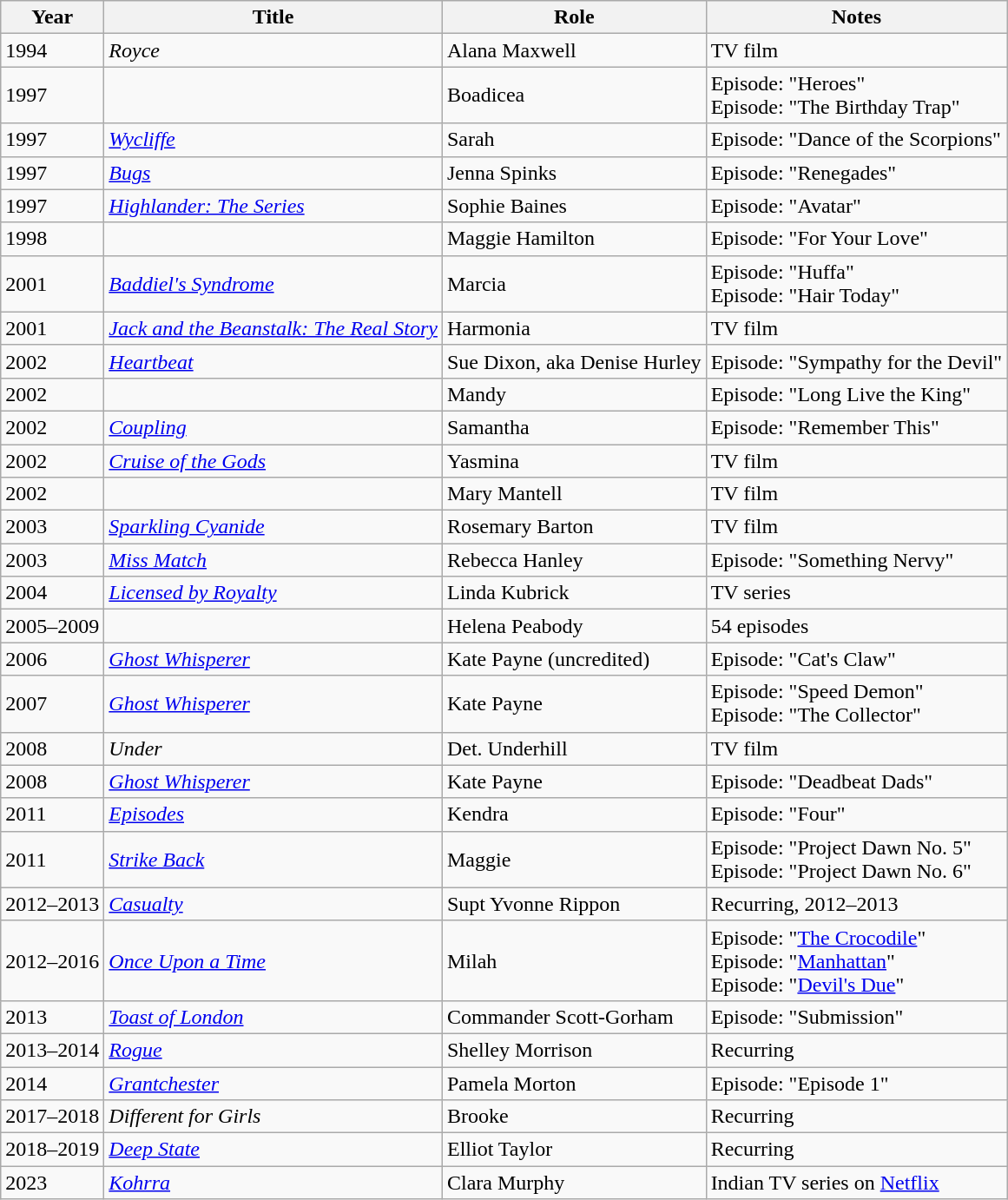<table class="wikitable sortable">
<tr>
<th>Year</th>
<th>Title</th>
<th>Role</th>
<th class="unsortable">Notes</th>
</tr>
<tr>
<td>1994</td>
<td><em>Royce</em></td>
<td>Alana Maxwell</td>
<td>TV film</td>
</tr>
<tr>
<td>1997</td>
<td><em></em></td>
<td>Boadicea</td>
<td>Episode: "Heroes"<br>Episode: "The Birthday Trap"</td>
</tr>
<tr>
<td>1997</td>
<td><em><a href='#'>Wycliffe</a></em></td>
<td>Sarah</td>
<td>Episode: "Dance of the Scorpions"</td>
</tr>
<tr>
<td>1997</td>
<td><em><a href='#'>Bugs</a></em></td>
<td>Jenna Spinks</td>
<td>Episode: "Renegades"</td>
</tr>
<tr>
<td>1997</td>
<td><em><a href='#'>Highlander: The Series</a></em></td>
<td>Sophie Baines</td>
<td>Episode: "Avatar"</td>
</tr>
<tr>
<td>1998</td>
<td><em></em></td>
<td>Maggie Hamilton</td>
<td>Episode: "For Your Love"</td>
</tr>
<tr>
<td>2001</td>
<td><em><a href='#'>Baddiel's Syndrome</a></em></td>
<td>Marcia</td>
<td>Episode: "Huffa"<br>Episode: "Hair Today"</td>
</tr>
<tr>
<td>2001</td>
<td><em><a href='#'>Jack and the Beanstalk: The Real Story</a></em></td>
<td>Harmonia</td>
<td>TV film</td>
</tr>
<tr>
<td>2002</td>
<td><em><a href='#'>Heartbeat</a></em></td>
<td>Sue Dixon, aka Denise Hurley</td>
<td>Episode: "Sympathy for the Devil"</td>
</tr>
<tr>
<td>2002</td>
<td><em></em></td>
<td>Mandy</td>
<td>Episode: "Long Live the King"</td>
</tr>
<tr>
<td>2002</td>
<td><em><a href='#'>Coupling</a></em></td>
<td>Samantha</td>
<td>Episode: "Remember This"</td>
</tr>
<tr>
<td>2002</td>
<td><em><a href='#'>Cruise of the Gods</a></em></td>
<td>Yasmina</td>
<td>TV film</td>
</tr>
<tr>
<td>2002</td>
<td><em></em></td>
<td>Mary Mantell</td>
<td>TV film</td>
</tr>
<tr>
<td>2003</td>
<td><em><a href='#'>Sparkling Cyanide</a></em></td>
<td>Rosemary Barton</td>
<td>TV film</td>
</tr>
<tr>
<td>2003</td>
<td><em><a href='#'>Miss Match</a></em></td>
<td>Rebecca Hanley</td>
<td>Episode: "Something Nervy"</td>
</tr>
<tr>
<td>2004</td>
<td><em><a href='#'>Licensed by Royalty</a></em></td>
<td>Linda Kubrick</td>
<td>TV series</td>
</tr>
<tr>
<td>2005–2009</td>
<td><em></em></td>
<td>Helena Peabody</td>
<td>54 episodes</td>
</tr>
<tr>
<td>2006</td>
<td><em><a href='#'>Ghost Whisperer</a></em></td>
<td>Kate Payne (uncredited)</td>
<td>Episode: "Cat's Claw"</td>
</tr>
<tr>
<td>2007</td>
<td><em><a href='#'>Ghost Whisperer</a></em></td>
<td>Kate Payne</td>
<td>Episode: "Speed Demon"<br>Episode: "The Collector"</td>
</tr>
<tr>
<td>2008</td>
<td><em>Under</em></td>
<td>Det. Underhill</td>
<td>TV film</td>
</tr>
<tr>
<td>2008</td>
<td><em><a href='#'>Ghost Whisperer</a></em></td>
<td>Kate Payne</td>
<td>Episode: "Deadbeat Dads"</td>
</tr>
<tr>
<td>2011</td>
<td><em><a href='#'>Episodes</a></em></td>
<td>Kendra</td>
<td>Episode: "Four"</td>
</tr>
<tr>
<td>2011</td>
<td><em><a href='#'>Strike Back</a></em></td>
<td>Maggie</td>
<td>Episode: "Project Dawn No. 5"<br>Episode: "Project Dawn No. 6"</td>
</tr>
<tr>
<td>2012–2013</td>
<td><em><a href='#'>Casualty</a></em></td>
<td>Supt Yvonne Rippon</td>
<td>Recurring, 2012–2013</td>
</tr>
<tr>
<td>2012–2016</td>
<td><em><a href='#'>Once Upon a Time</a></em></td>
<td>Milah</td>
<td>Episode: "<a href='#'>The Crocodile</a>"<br>Episode: "<a href='#'>Manhattan</a>"<br>Episode: "<a href='#'>Devil's Due</a>"</td>
</tr>
<tr>
<td>2013</td>
<td><em><a href='#'>Toast of London</a></em></td>
<td>Commander Scott-Gorham</td>
<td>Episode: "Submission"</td>
</tr>
<tr>
<td>2013–2014</td>
<td><em><a href='#'>Rogue</a></em></td>
<td>Shelley Morrison</td>
<td>Recurring</td>
</tr>
<tr>
<td>2014</td>
<td><em><a href='#'>Grantchester</a></em></td>
<td>Pamela Morton</td>
<td>Episode: "Episode 1"</td>
</tr>
<tr>
<td>2017–2018</td>
<td><em>Different for Girls</em></td>
<td>Brooke</td>
<td>Recurring</td>
</tr>
<tr>
<td>2018–2019</td>
<td><em><a href='#'>Deep State</a></em></td>
<td>Elliot Taylor</td>
<td>Recurring</td>
</tr>
<tr>
<td>2023</td>
<td><em><a href='#'>Kohrra</a></em></td>
<td>Clara Murphy</td>
<td>Indian TV series on <a href='#'>Netflix</a></td>
</tr>
</table>
